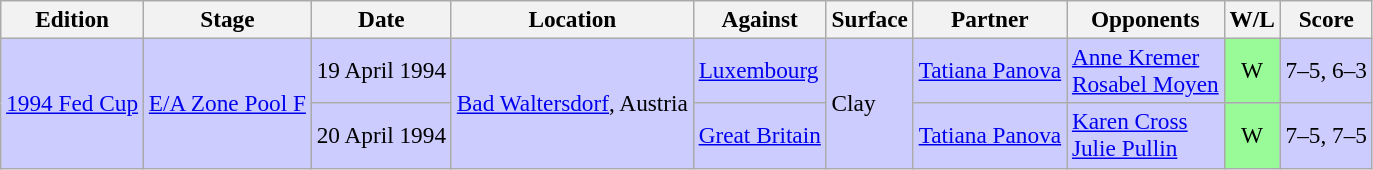<table class=wikitable style=font-size:97%>
<tr>
<th>Edition</th>
<th>Stage</th>
<th>Date</th>
<th>Location</th>
<th>Against</th>
<th>Surface</th>
<th>Partner</th>
<th>Opponents</th>
<th>W/L</th>
<th>Score</th>
</tr>
<tr style="background:#ccf;">
<td rowspan="2"><a href='#'>1994 Fed Cup</a></td>
<td rowspan="2"><a href='#'>E/A Zone Pool F</a></td>
<td>19 April 1994</td>
<td rowspan="2"><a href='#'>Bad Waltersdorf</a>, Austria</td>
<td> <a href='#'>Luxembourg</a></td>
<td rowspan="2">Clay</td>
<td> <a href='#'>Tatiana Panova</a></td>
<td> <a href='#'>Anne Kremer</a> <br>  <a href='#'>Rosabel Moyen</a></td>
<td style="text-align:center; background:#98fb98;">W</td>
<td>7–5, 6–3</td>
</tr>
<tr style="background:#ccf;">
<td>20 April 1994</td>
<td> <a href='#'>Great Britain</a></td>
<td> <a href='#'>Tatiana Panova</a></td>
<td> <a href='#'>Karen Cross</a> <br>  <a href='#'>Julie Pullin</a></td>
<td style="text-align:center; background:#98fb98;">W</td>
<td>7–5, 7–5</td>
</tr>
</table>
